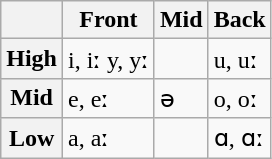<table class="wikitable IPA">
<tr>
<th></th>
<th>Front</th>
<th>Mid</th>
<th>Back</th>
</tr>
<tr>
<th>High</th>
<td>i, iː y, yː</td>
<td></td>
<td>u, uː</td>
</tr>
<tr>
<th>Mid</th>
<td>e, eː</td>
<td>ə</td>
<td>o, oː</td>
</tr>
<tr>
<th>Low</th>
<td>a, aː</td>
<td></td>
<td>ɑ, ɑː</td>
</tr>
</table>
